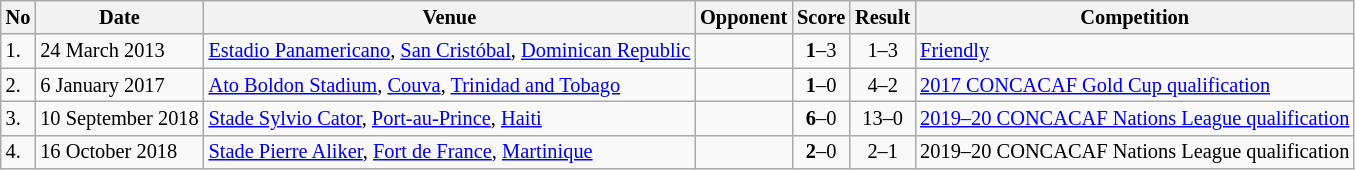<table class="wikitable" style="font-size:85%;">
<tr>
<th>No</th>
<th>Date</th>
<th>Venue</th>
<th>Opponent</th>
<th>Score</th>
<th>Result</th>
<th>Competition</th>
</tr>
<tr>
<td>1.</td>
<td>24 March 2013</td>
<td><a href='#'>Estadio Panamericano</a>, <a href='#'>San Cristóbal</a>, <a href='#'>Dominican Republic</a></td>
<td></td>
<td align=center><strong>1</strong>–3</td>
<td align=center>1–3</td>
<td><a href='#'>Friendly</a></td>
</tr>
<tr>
<td>2.</td>
<td>6 January 2017</td>
<td><a href='#'>Ato Boldon Stadium</a>, <a href='#'>Couva</a>, <a href='#'>Trinidad and Tobago</a></td>
<td></td>
<td align=center><strong>1</strong>–0</td>
<td align=center>4–2</td>
<td><a href='#'>2017 CONCACAF Gold Cup qualification</a></td>
</tr>
<tr>
<td>3.</td>
<td>10 September 2018</td>
<td><a href='#'>Stade Sylvio Cator</a>, <a href='#'>Port-au-Prince</a>, <a href='#'>Haiti</a></td>
<td></td>
<td align=center><strong>6</strong>–0</td>
<td align=center>13–0</td>
<td><a href='#'>2019–20 CONCACAF Nations League qualification</a></td>
</tr>
<tr>
<td>4.</td>
<td>16 October 2018</td>
<td><a href='#'>Stade Pierre Aliker</a>, <a href='#'>Fort de France</a>, <a href='#'>Martinique</a></td>
<td></td>
<td align=center><strong>2</strong>–0</td>
<td align=center>2–1</td>
<td>2019–20 CONCACAF Nations League qualification</td>
</tr>
</table>
